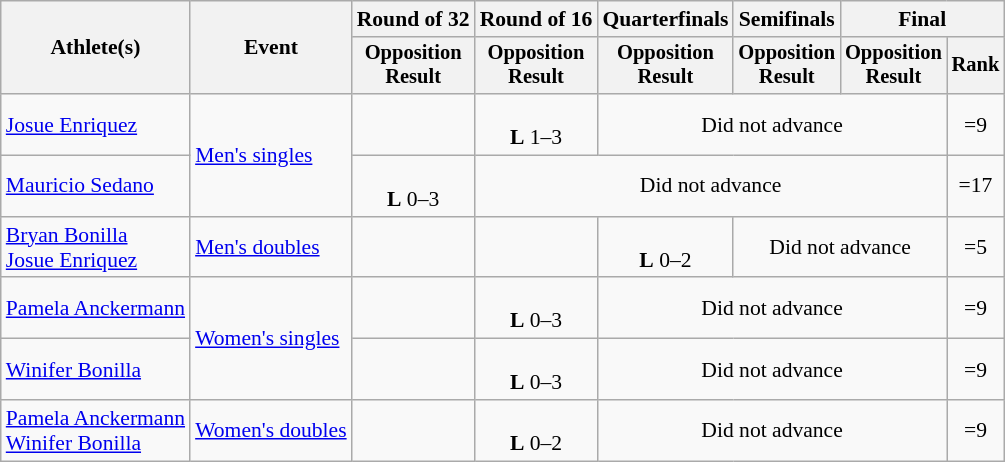<table class="wikitable" style="font-size:90%">
<tr>
<th rowspan=2>Athlete(s)</th>
<th rowspan=2>Event</th>
<th>Round of 32</th>
<th>Round of 16</th>
<th>Quarterfinals</th>
<th>Semifinals</th>
<th colspan=2>Final</th>
</tr>
<tr style="font-size:95%">
<th>Opposition<br>Result</th>
<th>Opposition<br>Result</th>
<th>Opposition<br>Result</th>
<th>Opposition<br>Result</th>
<th>Opposition<br>Result</th>
<th>Rank</th>
</tr>
<tr align=center>
<td align=left><a href='#'>Josue Enriquez</a></td>
<td align=left rowspan=2><a href='#'>Men's singles</a></td>
<td></td>
<td><br><strong>L</strong> 1–3</td>
<td colspan="3">Did not advance</td>
<td>=9</td>
</tr>
<tr align=center>
<td align=left><a href='#'>Mauricio Sedano</a></td>
<td><br><strong>L</strong> 0–3</td>
<td colspan="4">Did not advance</td>
<td>=17</td>
</tr>
<tr align=center>
<td align=left><a href='#'>Bryan Bonilla</a><br><a href='#'>Josue Enriquez</a></td>
<td align=left><a href='#'>Men's doubles</a></td>
<td></td>
<td></td>
<td><br><strong>L</strong> 0–2</td>
<td colspan="2">Did not advance</td>
<td>=5</td>
</tr>
<tr align=center>
<td align=left><a href='#'>Pamela Anckermann</a></td>
<td align=left rowspan=2><a href='#'>Women's singles</a></td>
<td></td>
<td><br><strong>L</strong> 0–3</td>
<td colspan="3">Did not advance</td>
<td>=9</td>
</tr>
<tr align=center>
<td align=left><a href='#'>Winifer Bonilla</a></td>
<td></td>
<td><br><strong>L</strong> 0–3</td>
<td colspan="3">Did not advance</td>
<td>=9</td>
</tr>
<tr align=center>
<td align=left><a href='#'>Pamela Anckermann</a><br><a href='#'>Winifer Bonilla</a></td>
<td align=left><a href='#'>Women's doubles</a></td>
<td></td>
<td><br><strong>L</strong> 0–2</td>
<td colspan="3">Did not advance</td>
<td>=9</td>
</tr>
</table>
